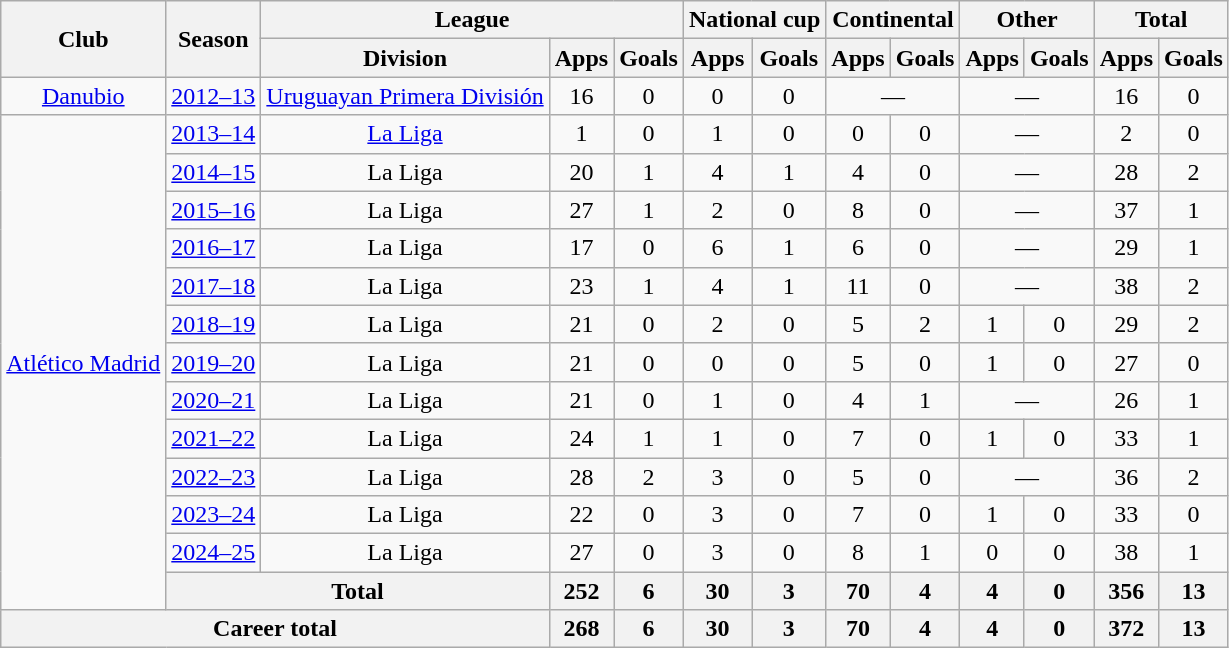<table class="wikitable" style="text-align: center;">
<tr>
<th rowspan="2">Club</th>
<th rowspan="2">Season</th>
<th colspan="3">League</th>
<th colspan="2">National cup</th>
<th colspan="2">Continental</th>
<th colspan="2">Other</th>
<th colspan="2">Total</th>
</tr>
<tr>
<th>Division</th>
<th>Apps</th>
<th>Goals</th>
<th>Apps</th>
<th>Goals</th>
<th>Apps</th>
<th>Goals</th>
<th>Apps</th>
<th>Goals</th>
<th>Apps</th>
<th>Goals</th>
</tr>
<tr>
<td><a href='#'>Danubio</a></td>
<td><a href='#'>2012–13</a></td>
<td><a href='#'>Uruguayan Primera División</a></td>
<td>16</td>
<td>0</td>
<td>0</td>
<td>0</td>
<td colspan="2">—</td>
<td colspan="2">—</td>
<td>16</td>
<td>0</td>
</tr>
<tr>
<td rowspan="13"><a href='#'>Atlético Madrid</a></td>
<td><a href='#'>2013–14</a></td>
<td><a href='#'>La Liga</a></td>
<td>1</td>
<td>0</td>
<td>1</td>
<td>0</td>
<td>0</td>
<td>0</td>
<td colspan="2">—</td>
<td>2</td>
<td>0</td>
</tr>
<tr>
<td><a href='#'>2014–15</a></td>
<td>La Liga</td>
<td>20</td>
<td>1</td>
<td>4</td>
<td>1</td>
<td>4</td>
<td>0</td>
<td colspan="2">—</td>
<td>28</td>
<td>2</td>
</tr>
<tr>
<td><a href='#'>2015–16</a></td>
<td>La Liga</td>
<td>27</td>
<td>1</td>
<td>2</td>
<td>0</td>
<td>8</td>
<td>0</td>
<td colspan="2">—</td>
<td>37</td>
<td>1</td>
</tr>
<tr>
<td><a href='#'>2016–17</a></td>
<td>La Liga</td>
<td>17</td>
<td>0</td>
<td>6</td>
<td>1</td>
<td>6</td>
<td>0</td>
<td colspan="2">—</td>
<td>29</td>
<td>1</td>
</tr>
<tr>
<td><a href='#'>2017–18</a></td>
<td>La Liga</td>
<td>23</td>
<td>1</td>
<td>4</td>
<td>1</td>
<td>11</td>
<td>0</td>
<td colspan="2">—</td>
<td>38</td>
<td>2</td>
</tr>
<tr>
<td><a href='#'>2018–19</a></td>
<td>La Liga</td>
<td>21</td>
<td>0</td>
<td>2</td>
<td>0</td>
<td>5</td>
<td>2</td>
<td>1</td>
<td>0</td>
<td>29</td>
<td>2</td>
</tr>
<tr>
<td><a href='#'>2019–20</a></td>
<td>La Liga</td>
<td>21</td>
<td>0</td>
<td>0</td>
<td>0</td>
<td>5</td>
<td>0</td>
<td>1</td>
<td>0</td>
<td>27</td>
<td>0</td>
</tr>
<tr>
<td><a href='#'>2020–21</a></td>
<td>La Liga</td>
<td>21</td>
<td>0</td>
<td>1</td>
<td>0</td>
<td>4</td>
<td>1</td>
<td colspan="2">—</td>
<td>26</td>
<td>1</td>
</tr>
<tr>
<td><a href='#'>2021–22</a></td>
<td>La Liga</td>
<td>24</td>
<td>1</td>
<td>1</td>
<td>0</td>
<td>7</td>
<td>0</td>
<td>1</td>
<td>0</td>
<td>33</td>
<td>1</td>
</tr>
<tr>
<td><a href='#'>2022–23</a></td>
<td>La Liga</td>
<td>28</td>
<td>2</td>
<td>3</td>
<td>0</td>
<td>5</td>
<td>0</td>
<td colspan="2">—</td>
<td>36</td>
<td>2</td>
</tr>
<tr>
<td><a href='#'>2023–24</a></td>
<td>La Liga</td>
<td>22</td>
<td>0</td>
<td>3</td>
<td>0</td>
<td>7</td>
<td>0</td>
<td>1</td>
<td>0</td>
<td>33</td>
<td>0</td>
</tr>
<tr>
<td><a href='#'>2024–25</a></td>
<td>La Liga</td>
<td>27</td>
<td>0</td>
<td>3</td>
<td>0</td>
<td>8</td>
<td>1</td>
<td>0</td>
<td>0</td>
<td>38</td>
<td>1</td>
</tr>
<tr>
<th colspan="2">Total</th>
<th>252</th>
<th>6</th>
<th>30</th>
<th>3</th>
<th>70</th>
<th>4</th>
<th>4</th>
<th>0</th>
<th>356</th>
<th>13</th>
</tr>
<tr>
<th colspan="3">Career total</th>
<th>268</th>
<th>6</th>
<th>30</th>
<th>3</th>
<th>70</th>
<th>4</th>
<th>4</th>
<th>0</th>
<th>372</th>
<th>13</th>
</tr>
</table>
